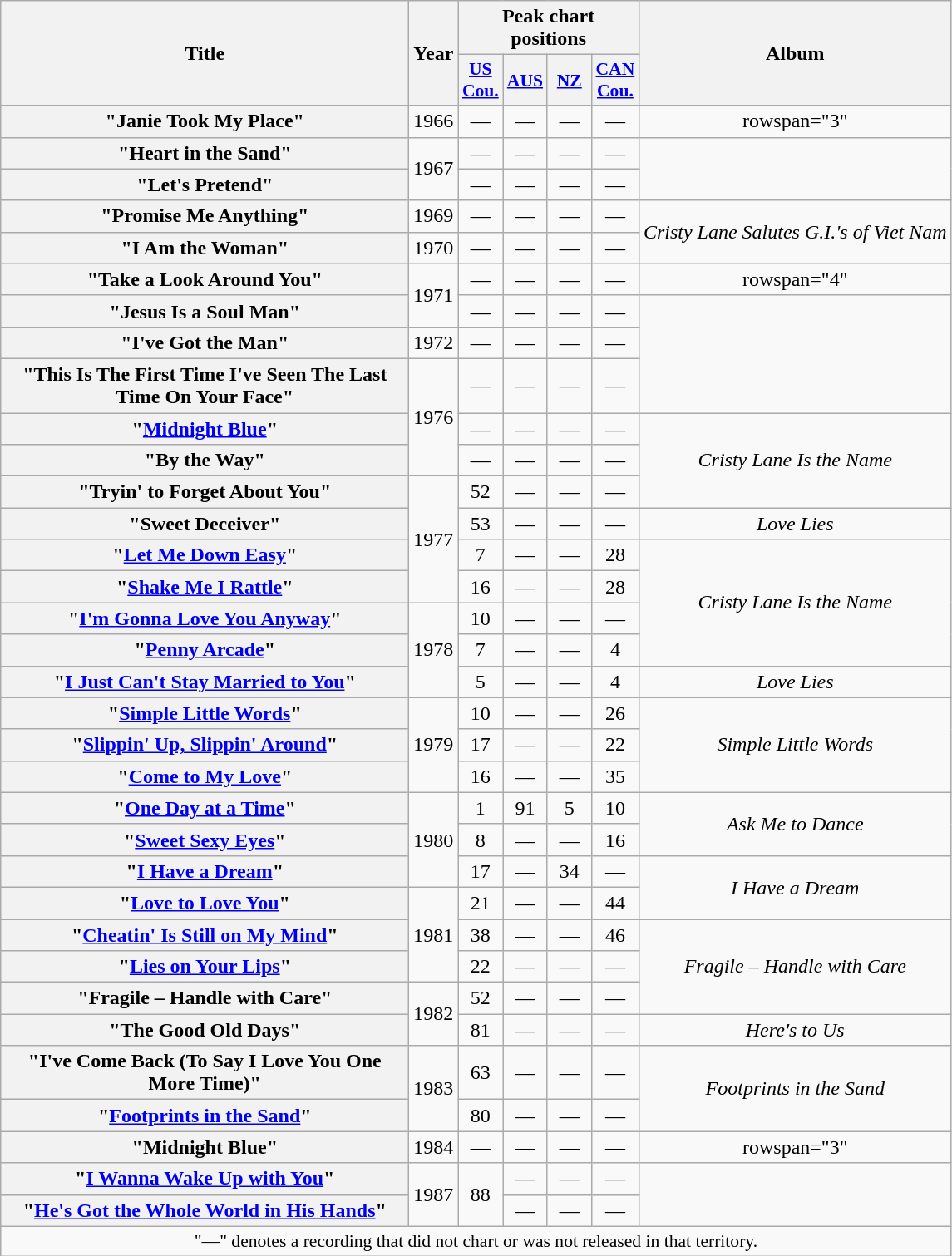<table class="wikitable plainrowheaders" style="text-align:center;" border="1">
<tr>
<th scope="col" rowspan="2" style="width:20em;">Title</th>
<th scope="col" rowspan="2">Year</th>
<th scope="col" colspan="4">Peak chart positions</th>
<th scope="col" rowspan="2">Album</th>
</tr>
<tr>
<th scope="col" style="width:2em;font-size:90%;"><a href='#'>US<br>Cou.</a><br></th>
<th scope="col" style="width:2em;font-size:90%;"><a href='#'>AUS</a><br></th>
<th scope="col" style="width:2em;font-size:90%;"><a href='#'>NZ</a><br></th>
<th scope="col" style="width:2em;font-size:90%;"><a href='#'>CAN<br>Cou.</a><br></th>
</tr>
<tr>
<th scope="row">"Janie Took My Place"</th>
<td>1966</td>
<td>—</td>
<td>—</td>
<td>—</td>
<td>—</td>
<td>rowspan="3" </td>
</tr>
<tr>
<th scope="row">"Heart in the Sand"</th>
<td rowspan="2">1967</td>
<td>—</td>
<td>—</td>
<td>—</td>
<td>—</td>
</tr>
<tr>
<th scope="row">"Let's Pretend"</th>
<td>—</td>
<td>—</td>
<td>—</td>
<td>—</td>
</tr>
<tr>
<th scope="row">"Promise Me Anything"</th>
<td>1969</td>
<td>—</td>
<td>—</td>
<td>—</td>
<td>—</td>
<td rowspan="2"><em>Cristy Lane Salutes G.I.'s of Viet Nam</em></td>
</tr>
<tr>
<th scope="row">"I Am the Woman"</th>
<td>1970</td>
<td>—</td>
<td>—</td>
<td>—</td>
<td>—</td>
</tr>
<tr>
<th scope="row">"Take a Look Around You"</th>
<td rowspan="2">1971</td>
<td>—</td>
<td>—</td>
<td>—</td>
<td>—</td>
<td>rowspan="4" </td>
</tr>
<tr>
<th scope="row">"Jesus Is a Soul Man"</th>
<td>—</td>
<td>—</td>
<td>—</td>
<td>—</td>
</tr>
<tr>
<th scope="row">"I've Got the Man"</th>
<td>1972</td>
<td>—</td>
<td>—</td>
<td>—</td>
<td>—</td>
</tr>
<tr>
<th scope="row">"This Is The First Time I've Seen The Last<br>Time On Your Face"</th>
<td rowspan="3">1976</td>
<td>—</td>
<td>—</td>
<td>—</td>
<td>—</td>
</tr>
<tr>
<th scope="row">"<a href='#'>Midnight Blue</a>"</th>
<td>—</td>
<td>—</td>
<td>—</td>
<td>—</td>
<td rowspan="3"><em>Cristy Lane Is the Name</em></td>
</tr>
<tr>
<th scope="row">"By the Way"</th>
<td>—</td>
<td>—</td>
<td>—</td>
<td>—</td>
</tr>
<tr>
<th scope="row">"Tryin' to Forget About You"</th>
<td rowspan="4">1977</td>
<td>52</td>
<td>—</td>
<td>—</td>
<td>—</td>
</tr>
<tr>
<th scope="row">"Sweet Deceiver"</th>
<td>53</td>
<td>—</td>
<td>—</td>
<td>—</td>
<td><em>Love Lies</em></td>
</tr>
<tr>
<th scope="row">"<a href='#'>Let Me Down Easy</a>"</th>
<td>7</td>
<td>—</td>
<td>—</td>
<td>28</td>
<td rowspan="4"><em>Cristy Lane Is the Name</em></td>
</tr>
<tr>
<th scope="row">"<a href='#'>Shake Me I Rattle</a>"</th>
<td>16</td>
<td>—</td>
<td>—</td>
<td>28</td>
</tr>
<tr>
<th scope="row">"<a href='#'>I'm Gonna Love You Anyway</a>"</th>
<td rowspan="3">1978</td>
<td>10</td>
<td>—</td>
<td>—</td>
<td>—</td>
</tr>
<tr>
<th scope="row">"<a href='#'>Penny Arcade</a>"</th>
<td>7</td>
<td>—</td>
<td>—</td>
<td>4</td>
</tr>
<tr>
<th scope="row">"<a href='#'>I Just Can't Stay Married to You</a>"</th>
<td>5</td>
<td>—</td>
<td>—</td>
<td>4</td>
<td><em>Love Lies</em></td>
</tr>
<tr>
<th scope="row">"<a href='#'>Simple Little Words</a>"</th>
<td rowspan="3">1979</td>
<td>10</td>
<td>—</td>
<td>—</td>
<td>26</td>
<td rowspan="3"><em>Simple Little Words</em></td>
</tr>
<tr>
<th scope="row">"<a href='#'>Slippin' Up, Slippin' Around</a>"</th>
<td>17</td>
<td>—</td>
<td>—</td>
<td>22</td>
</tr>
<tr>
<th scope="row">"<a href='#'>Come to My Love</a>"</th>
<td>16</td>
<td>—</td>
<td>—</td>
<td>35</td>
</tr>
<tr>
<th scope="row">"<a href='#'>One Day at a Time</a>"</th>
<td rowspan="3">1980</td>
<td>1</td>
<td>91</td>
<td>5</td>
<td>10</td>
<td rowspan="2"><em>Ask Me to Dance</em></td>
</tr>
<tr>
<th scope="row">"<a href='#'>Sweet Sexy Eyes</a>"</th>
<td>8</td>
<td>—</td>
<td>—</td>
<td>16</td>
</tr>
<tr>
<th scope="row">"<a href='#'>I Have a Dream</a>"</th>
<td>17</td>
<td>—</td>
<td>34</td>
<td>—</td>
<td rowspan="2"><em>I Have a Dream</em></td>
</tr>
<tr>
<th scope="row">"<a href='#'>Love to Love You</a>"</th>
<td rowspan="3">1981</td>
<td>21</td>
<td>—</td>
<td>—</td>
<td>44</td>
</tr>
<tr>
<th scope="row">"<a href='#'>Cheatin' Is Still on My Mind</a>"</th>
<td>38</td>
<td>—</td>
<td>—</td>
<td>46</td>
<td rowspan="3"><em>Fragile – Handle with Care</em></td>
</tr>
<tr>
<th scope="row">"<a href='#'>Lies on Your Lips</a>"</th>
<td>22</td>
<td>—</td>
<td>—</td>
<td>—</td>
</tr>
<tr>
<th scope="row">"Fragile – Handle with Care"</th>
<td rowspan="2">1982</td>
<td>52</td>
<td>—</td>
<td>—</td>
<td>—</td>
</tr>
<tr>
<th scope="row">"The Good Old Days"</th>
<td>81</td>
<td>—</td>
<td>—</td>
<td>—</td>
<td><em>Here's to Us</em></td>
</tr>
<tr>
<th scope="row">"I've Come Back (To Say I Love You One<br>More Time)"</th>
<td rowspan="2">1983</td>
<td>63</td>
<td>—</td>
<td>—</td>
<td>—</td>
<td rowspan="2"><em>Footprints in the Sand</em></td>
</tr>
<tr>
<th scope="row">"<a href='#'>Footprints in the Sand</a>"</th>
<td>80</td>
<td>—</td>
<td>—</td>
<td>—</td>
</tr>
<tr>
<th scope="row">"Midnight Blue" </th>
<td>1984</td>
<td>—</td>
<td>—</td>
<td>—</td>
<td>—</td>
<td>rowspan="3" </td>
</tr>
<tr>
<th scope="row">"<a href='#'>I Wanna Wake Up with You</a>"</th>
<td rowspan="2">1987</td>
<td rowspan="2">88</td>
<td>—</td>
<td>—</td>
<td>—</td>
</tr>
<tr>
<th scope="row">"<a href='#'>He's Got the Whole World in His Hands</a>"</th>
<td>—</td>
<td>—</td>
<td>—</td>
</tr>
<tr>
<td colspan="7" style="font-size:90%">"—" denotes a recording that did not chart or was not released in that territory.</td>
</tr>
</table>
